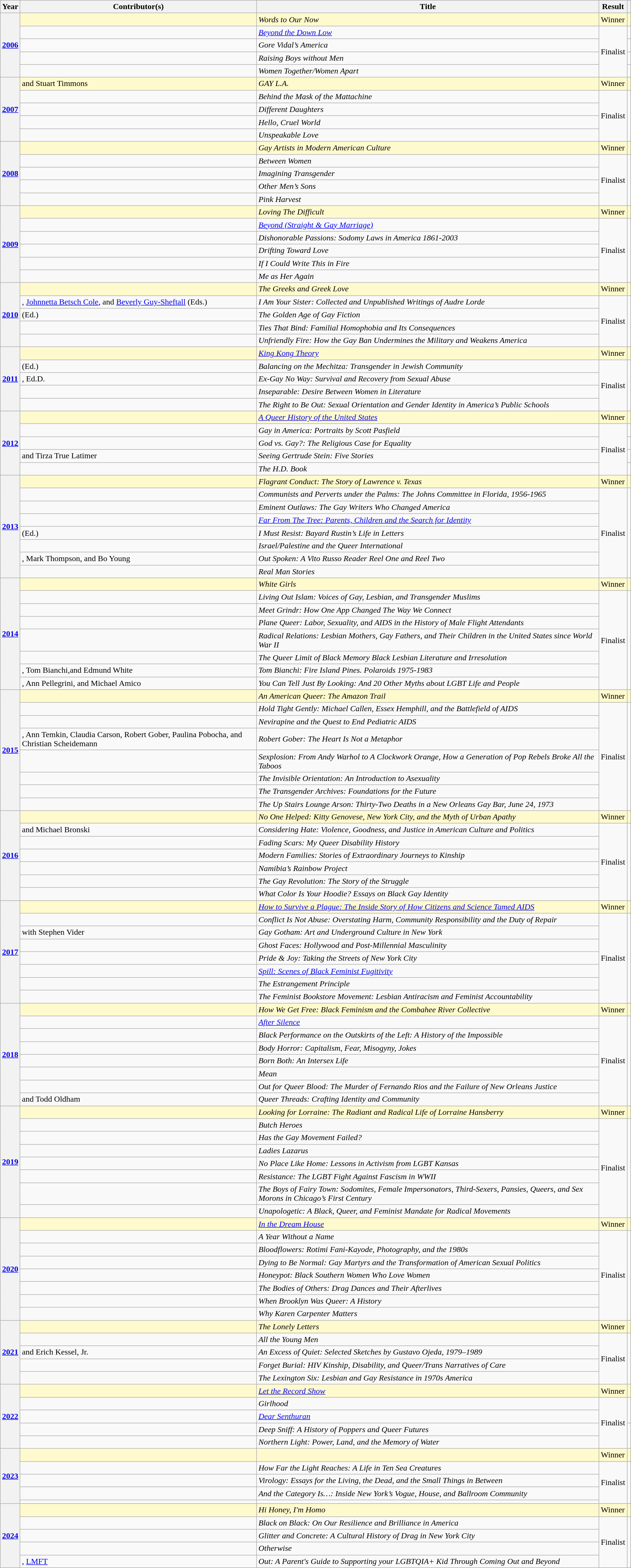<table class="wikitable sortable">
<tr>
<th scope="col">Year</th>
<th scope="col">Contributor(s)</th>
<th scope="col">Title</th>
<th scope="col">Result</th>
<th scope="col"></th>
</tr>
<tr style=background:LemonChiffon; color:black>
<th rowspan="5"><a href='#'>2006</a></th>
<td></td>
<td><em>Words to Our Now</em></td>
<td>Winner</td>
<td></td>
</tr>
<tr>
<td></td>
<td><em><a href='#'>Beyond the Down Low</a></em></td>
<td rowspan="4">Finalist</td>
<td></td>
</tr>
<tr>
<td></td>
<td><em>Gore Vidal’s America</em></td>
<td></td>
</tr>
<tr>
<td></td>
<td><em>Raising Boys without Men</em></td>
<td></td>
</tr>
<tr>
<td></td>
<td><em>Women Together/Women Apart</em></td>
<td></td>
</tr>
<tr style=background:LemonChiffon; color:black>
<th rowspan="5"><a href='#'>2007</a></th>
<td> and  Stuart Timmons</td>
<td><em>GAY L.A.</em></td>
<td>Winner</td>
<td></td>
</tr>
<tr>
<td></td>
<td><em>Behind the Mask of the Mattachine</em></td>
<td rowspan="4">Finalist</td>
<td rowspan="4"></td>
</tr>
<tr>
<td></td>
<td><em>Different Daughters</em></td>
</tr>
<tr>
<td></td>
<td><em>Hello, Cruel World</em></td>
</tr>
<tr>
<td></td>
<td><em>Unspeakable Love</em></td>
</tr>
<tr style=background:LemonChiffon; color:black>
<th rowspan="5"><a href='#'>2008</a></th>
<td></td>
<td><em>Gay Artists in Modern American Culture</em></td>
<td>Winner</td>
<td></td>
</tr>
<tr>
<td></td>
<td><em>Between Women</em></td>
<td rowspan="4">Finalist</td>
<td rowspan="4"></td>
</tr>
<tr>
<td></td>
<td><em>Imagining Transgender</em></td>
</tr>
<tr>
<td></td>
<td><em>Other Men’s Sons</em></td>
</tr>
<tr>
<td></td>
<td><em>Pink Harvest</em></td>
</tr>
<tr style=background:LemonChiffon; color:black>
<th rowspan="6"><a href='#'>2009</a></th>
<td></td>
<td><em>Loving The Difficult</em></td>
<td>Winner</td>
<td></td>
</tr>
<tr>
<td></td>
<td><em><a href='#'>Beyond (Straight & Gay Marriage)</a></em></td>
<td rowspan="5">Finalist</td>
<td rowspan="5"></td>
</tr>
<tr>
<td></td>
<td><em>Dishonorable Passions: Sodomy Laws in America 1861-2003</em></td>
</tr>
<tr>
<td></td>
<td><em>Drifting Toward Love</em></td>
</tr>
<tr>
<td></td>
<td><em>If I Could Write This in Fire</em></td>
</tr>
<tr>
<td></td>
<td><em>Me as Her Again</em></td>
</tr>
<tr style=background:LemonChiffon; color:black>
<th rowspan="5"><a href='#'>2010</a></th>
<td></td>
<td><em>The Greeks and Greek Love</em></td>
<td>Winner</td>
<td></td>
</tr>
<tr>
<td>, <a href='#'>Johnnetta Betsch Cole</a>, and <a href='#'>Beverly Guy-Sheftall</a> (Eds.)</td>
<td><em>I Am Your Sister: Collected and Unpublished Writings of Audre Lorde</em></td>
<td rowspan="4">Finalist</td>
<td rowspan="4"></td>
</tr>
<tr>
<td>  (Ed.)</td>
<td><em>The Golden Age of Gay Fiction</em></td>
</tr>
<tr>
<td></td>
<td><em>Ties That Bind: Familial Homophobia and Its Consequences</em></td>
</tr>
<tr>
<td></td>
<td><em>Unfriendly Fire: How the Gay Ban Undermines the Military and Weakens America</em></td>
</tr>
<tr style=background:LemonChiffon; color:black>
<th rowspan="5"><a href='#'>2011</a></th>
<td></td>
<td><em><a href='#'>King Kong Theory</a></em></td>
<td>Winner</td>
<td></td>
</tr>
<tr>
<td>  (Ed.)</td>
<td><em>Balancing on the Mechitza: Transgender in Jewish Community</em></td>
<td rowspan="4">Finalist</td>
<td rowspan="4"></td>
</tr>
<tr>
<td>, Ed.D.</td>
<td><em>Ex-Gay No Way: Survival and Recovery from Sexual Abuse</em></td>
</tr>
<tr>
<td></td>
<td><em>Inseparable: Desire Between Women in Literature</em></td>
</tr>
<tr>
<td></td>
<td><em>The Right to Be Out: Sexual Orientation and Gender Identity in America’s Public Schools</em></td>
</tr>
<tr style=background:LemonChiffon; color:black>
<th rowspan="5"><a href='#'>2012</a></th>
<td></td>
<td><em><a href='#'>A Queer History of the United States</a></em></td>
<td>Winner</td>
<td></td>
</tr>
<tr>
<td></td>
<td><em>Gay in America: Portraits by Scott Pasfield</em></td>
<td rowspan="4">Finalist</td>
<td></td>
</tr>
<tr>
<td></td>
<td><em>God vs. Gay?: The Religious Case for Equality</em></td>
<td></td>
</tr>
<tr>
<td> and Tirza True Latimer</td>
<td><em>Seeing Gertrude Stein: Five Stories</em></td>
<td></td>
</tr>
<tr>
<td></td>
<td><em>The H.D. Book</em></td>
<td></td>
</tr>
<tr style=background:LemonChiffon; color:black>
<th rowspan="8"><a href='#'>2013</a></th>
<td></td>
<td><em>Flagrant Conduct: The Story of Lawrence v. Texas</em></td>
<td>Winner</td>
<td></td>
</tr>
<tr>
<td></td>
<td><em>Communists and Perverts under the Palms: The Johns Committee in Florida, 1956-1965</em></td>
<td rowspan="7">Finalist</td>
<td rowspan="7"></td>
</tr>
<tr>
<td></td>
<td><em>Eminent Outlaws: The Gay Writers Who Changed America</em></td>
</tr>
<tr>
<td></td>
<td><em><a href='#'>Far From The Tree: Parents, Children and the Search for Identity</a></em></td>
</tr>
<tr>
<td>  (Ed.)</td>
<td><em>I Must Resist: Bayard Rustin’s Life in Letters</em></td>
</tr>
<tr>
<td></td>
<td><em>Israel/Palestine and the Queer International</em></td>
</tr>
<tr>
<td>, Mark Thompson, and Bo Young</td>
<td><em>Out Spoken: A Vito Russo Reader Reel One and Reel Two</em></td>
</tr>
<tr>
<td></td>
<td><em>Real Man Stories</em></td>
</tr>
<tr style=background:LemonChiffon; color:black>
<th rowspan="8"><a href='#'>2014</a></th>
<td></td>
<td><em>White Girls</em></td>
<td>Winner</td>
<td></td>
</tr>
<tr>
<td></td>
<td><em>Living Out Islam: Voices of Gay, Lesbian, and Transgender Muslims</em></td>
<td rowspan="7">Finalist</td>
<td rowspan="7"></td>
</tr>
<tr>
<td></td>
<td><em>Meet Grindr: How One App Changed The Way We Connect</em></td>
</tr>
<tr>
<td></td>
<td><em>Plane Queer: Labor, Sexuality, and AIDS in the History of Male Flight Attendants</em></td>
</tr>
<tr>
<td></td>
<td><em>Radical Relations: Lesbian Mothers, Gay Fathers, and Their Children in the United States since World War II</em></td>
</tr>
<tr>
<td></td>
<td><em>The Queer Limit of Black Memory Black Lesbian Literature and Irresolution</em></td>
</tr>
<tr>
<td>, Tom Bianchi,and  Edmund White</td>
<td><em>Tom Bianchi: Fire Island Pines. Polaroids 1975-1983</em></td>
</tr>
<tr>
<td>, Ann Pellegrini, and Michael Amico</td>
<td><em>You Can Tell Just By Looking: And 20 Other Myths about LGBT Life and People</em></td>
</tr>
<tr style=background:LemonChiffon; color:black>
<th rowspan="8"><a href='#'>2015</a></th>
<td></td>
<td><em>An American Queer: The Amazon Trail</em></td>
<td>Winner</td>
<td></td>
</tr>
<tr>
<td></td>
<td><em>Hold Tight Gently: Michael Callen, Essex Hemphill, and the Battlefield of AIDS</em></td>
<td rowspan="7">Finalist</td>
<td rowspan="7"></td>
</tr>
<tr>
<td></td>
<td><em>Nevirapine and the Quest to End Pediatric AIDS</em></td>
</tr>
<tr>
<td>, Ann Temkin, Claudia Carson, Robert Gober, Paulina Pobocha, and  Christian Scheidemann</td>
<td><em>Robert Gober: The Heart Is Not a Metaphor</em></td>
</tr>
<tr>
<td></td>
<td><em>Sexplosion: From Andy Warhol to A Clockwork Orange, How a Generation of Pop Rebels Broke All the Taboos</em></td>
</tr>
<tr>
<td></td>
<td><em>The Invisible Orientation: An Introduction to Asexuality</em></td>
</tr>
<tr>
<td></td>
<td><em>The Transgender Archives: Foundations for the Future</em></td>
</tr>
<tr>
<td></td>
<td><em>The Up Stairs Lounge Arson: Thirty-Two Deaths in a New Orleans Gay Bar, June 24, 1973</em></td>
</tr>
<tr style=background:LemonChiffon; color:black>
<th rowspan="7"><a href='#'>2016</a></th>
<td></td>
<td><em>No One Helped: Kitty Genovese, New York City, and the Myth of Urban Apathy</em></td>
<td>Winner</td>
<td></td>
</tr>
<tr>
<td> and Michael Bronski</td>
<td><em>Considering Hate: Violence, Goodness, and Justice in American Culture and Politics</em></td>
<td rowspan="6">Finalist</td>
<td rowspan="6"></td>
</tr>
<tr>
<td></td>
<td><em>Fading Scars: My Queer Disability History</em></td>
</tr>
<tr>
<td></td>
<td><em>Modern Families: Stories of Extraordinary Journeys to Kinship</em></td>
</tr>
<tr>
<td></td>
<td><em>Namibia’s Rainbow Project</em></td>
</tr>
<tr>
<td></td>
<td><em>The Gay Revolution: The Story of the Struggle</em></td>
</tr>
<tr>
<td></td>
<td><em>What Color Is Your Hoodie? Essays on Black Gay Identity</em></td>
</tr>
<tr style=background:LemonChiffon; color:black>
<th rowspan="8"><a href='#'>2017</a></th>
<td></td>
<td><em><a href='#'>How to Survive a Plague: The Inside Story of How Citizens and Science Tamed AIDS</a></em></td>
<td>Winner</td>
<td></td>
</tr>
<tr>
<td></td>
<td><em>Conflict Is Not Abuse: Overstating Harm, Community Responsibility and the Duty of Repair</em></td>
<td rowspan="7">Finalist</td>
<td rowspan="7"></td>
</tr>
<tr>
<td> with Stephen Vider</td>
<td><em>Gay Gotham: Art and Underground Culture in New York</em></td>
</tr>
<tr>
<td></td>
<td><em>Ghost Faces: Hollywood and Post-Millennial Masculinity</em></td>
</tr>
<tr>
<td></td>
<td><em>Pride & Joy: Taking the Streets of New York City</em></td>
</tr>
<tr>
<td></td>
<td><em><a href='#'>Spill: Scenes of Black Feminist Fugitivity</a></em></td>
</tr>
<tr>
<td></td>
<td><em>The Estrangement Principle</em></td>
</tr>
<tr>
<td></td>
<td><em>The Feminist Bookstore Movement: Lesbian Antiracism and Feminist Accountability</em></td>
</tr>
<tr style=background:LemonChiffon; color:black>
<th rowspan="8"><a href='#'>2018</a></th>
<td></td>
<td><em>How We Get Free: Black Feminism and the Combahee River Collective</em></td>
<td>Winner</td>
<td></td>
</tr>
<tr>
<td></td>
<td><em><a href='#'>After Silence</a></em></td>
<td rowspan="7">Finalist</td>
<td rowspan="7"></td>
</tr>
<tr>
<td></td>
<td><em>Black Performance on the Outskirts of the Left: A History of the Impossible</em></td>
</tr>
<tr>
<td></td>
<td><em>Body Horror: Capitalism, Fear, Misogyny, Jokes</em></td>
</tr>
<tr>
<td></td>
<td><em>Born Both: An Intersex Life</em></td>
</tr>
<tr>
<td></td>
<td><em>Mean</em></td>
</tr>
<tr>
<td></td>
<td><em>Out for Queer Blood: The Murder of Fernando Rios and the Failure of New Orleans Justice</em></td>
</tr>
<tr>
<td> and Todd Oldham</td>
<td><em>Queer Threads: Crafting Identity and Community</em></td>
</tr>
<tr style=background:LemonChiffon; color:black>
<th rowspan="8"><a href='#'>2019</a></th>
<td></td>
<td><em>Looking for Lorraine: The Radiant and Radical Life of Lorraine Hansberry</em></td>
<td>Winner</td>
<td></td>
</tr>
<tr>
<td></td>
<td><em>Butch Heroes</em></td>
<td rowspan="7">Finalist</td>
<td rowspan="7"></td>
</tr>
<tr>
<td></td>
<td><em>Has the Gay Movement Failed?</em></td>
</tr>
<tr>
<td></td>
<td><em>Ladies Lazarus</em></td>
</tr>
<tr>
<td></td>
<td><em>No Place Like Home: Lessons in Activism from LGBT Kansas</em></td>
</tr>
<tr>
<td></td>
<td><em>Resistance: The LGBT Fight Against Fascism in WWII</em></td>
</tr>
<tr>
<td></td>
<td><em>The Boys of Fairy Town: Sodomites, Female Impersonators, Third-Sexers, Pansies, Queers, and Sex Morons in Chicago’s First Century</em></td>
</tr>
<tr>
<td></td>
<td><em>Unapologetic: A Black, Queer, and Feminist Mandate for Radical Movements</em></td>
</tr>
<tr style=background:LemonChiffon; color:black>
<th rowspan="8"><a href='#'>2020</a></th>
<td></td>
<td><em><a href='#'>In the Dream House</a></em></td>
<td>Winner</td>
<td></td>
</tr>
<tr>
<td></td>
<td><em>A Year Without a Name</em></td>
<td rowspan="7">Finalist</td>
<td rowspan="7"></td>
</tr>
<tr>
<td></td>
<td><em>Bloodflowers: Rotimi Fani-Kayode, Photography, and the 1980s</em></td>
</tr>
<tr>
<td></td>
<td><em>Dying to Be Normal: Gay Martyrs and the Transformation of American Sexual Politics</em></td>
</tr>
<tr>
<td></td>
<td><em>Honeypot: Black Southern Women Who Love Women</em></td>
</tr>
<tr>
<td></td>
<td><em>The Bodies of Others: Drag Dances and Their Afterlives</em></td>
</tr>
<tr>
<td></td>
<td><em>When Brooklyn Was Queer: A History</em></td>
</tr>
<tr>
<td></td>
<td><em>Why Karen Carpenter Matters</em></td>
</tr>
<tr style=background:LemonChiffon; color:black>
<th rowspan="5"><a href='#'>2021</a></th>
<td></td>
<td><em>The Lonely Letters</em></td>
<td>Winner</td>
<td></td>
</tr>
<tr>
<td></td>
<td><em>All the Young Men</em></td>
<td rowspan="4">Finalist</td>
<td rowspan="4"></td>
</tr>
<tr>
<td> and Erich Kessel, Jr.</td>
<td><em>An Excess of Quiet: Selected Sketches by Gustavo Ojeda, 1979–1989</em></td>
</tr>
<tr>
<td></td>
<td><em>Forget Burial: HIV Kinship, Disability, and Queer/Trans Narratives of Care</em></td>
</tr>
<tr>
<td></td>
<td><em>The Lexington Six: Lesbian and Gay Resistance in 1970s America</em></td>
</tr>
<tr style=background:LemonChiffon; color:black>
<th rowspan="5"><a href='#'>2022</a></th>
<td></td>
<td><a href='#'><em>Let the Record Show</em></a></td>
<td>Winner</td>
<td></td>
</tr>
<tr>
<td></td>
<td><em>Girlhood</em></td>
<td rowspan="4">Finalist</td>
<td rowspan="2"></td>
</tr>
<tr>
<td></td>
<td><em><a href='#'>Dear Senthuran</a></em></td>
</tr>
<tr>
<td></td>
<td><em>Deep Sniff: A History of Poppers and Queer Futures</em></td>
<td rowspan="2"></td>
</tr>
<tr>
<td></td>
<td><em>Northern Light: Power, Land, and the Memory of Water</em></td>
</tr>
<tr style="background:LemonChiffon;" color:black>
<th rowspan="5"><a href='#'>2023</a></th>
<td></td>
<td></td>
<td>Winner</td>
<td></td>
</tr>
<tr>
<td></td>
<td><em>How Far the Light Reaches: A Life in Ten Sea Creatures</em></td>
<td rowspan="4">Finalist</td>
<td rowspan="4"></td>
</tr>
<tr>
<td></td>
<td><em>Virology: Essays for the Living, the Dead, and the Small Things in Between</em></td>
</tr>
<tr>
<td></td>
<td><em>And the Category Is…: Inside New York’s Vogue, House, and Ballroom Community</em></td>
</tr>
<tr>
<td></td>
<td></td>
</tr>
<tr style=background:LemonChiffon; color:black>
<th rowspan="5"><a href='#'>2024</a></th>
<td></td>
<td><em>Hi Honey, I'm Homo</em></td>
<td>Winner</td>
<td></td>
</tr>
<tr>
<td></td>
<td><em>Black on Black: On Our Resilience and Brilliance in America</em></td>
<td rowspan="4">Finalist</td>
<td rowspan="4"></td>
</tr>
<tr>
<td></td>
<td><em>Glitter and Concrete: A Cultural History of Drag in New York City</em></td>
</tr>
<tr>
<td></td>
<td><em>Otherwise</em></td>
</tr>
<tr>
<td>, <a href='#'>LMFT</a></td>
<td><em>Out: A Parent's Guide to Supporting your LGBTQIA+ Kid Through Coming Out and Beyond</em></td>
</tr>
</table>
